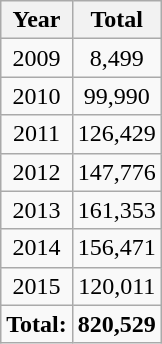<table class="wikitable sortable" style="text-align: center;">
<tr>
<th>Year</th>
<th>Total</th>
</tr>
<tr>
<td>2009</td>
<td>8,499</td>
</tr>
<tr>
<td>2010</td>
<td>99,990</td>
</tr>
<tr>
<td>2011</td>
<td>126,429</td>
</tr>
<tr>
<td>2012</td>
<td>147,776</td>
</tr>
<tr>
<td>2013</td>
<td>161,353</td>
</tr>
<tr>
<td>2014</td>
<td>156,471</td>
</tr>
<tr>
<td>2015</td>
<td>120,011</td>
</tr>
<tr>
<td><strong>Total:</strong></td>
<td style="text-align: left;"><strong>820,529</strong></td>
</tr>
</table>
